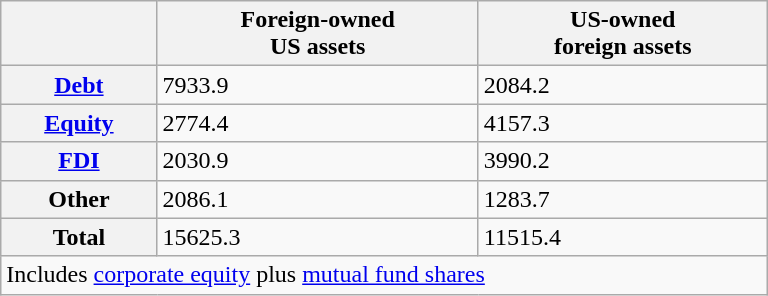<table class="wikitable floatright" style="width: 32em;">
<tr>
<th></th>
<th>Foreign-owned<br>US assets</th>
<th>US-owned<br>foreign assets</th>
</tr>
<tr>
<th><a href='#'>Debt</a></th>
<td>7933.9</td>
<td>2084.2</td>
</tr>
<tr>
<th><a href='#'>Equity</a></th>
<td>2774.4</td>
<td>4157.3</td>
</tr>
<tr>
<th><a href='#'>FDI</a></th>
<td>2030.9</td>
<td>3990.2</td>
</tr>
<tr>
<th>Other</th>
<td>2086.1</td>
<td>1283.7</td>
</tr>
<tr>
<th>Total</th>
<td>15625.3</td>
<td>11515.4</td>
</tr>
<tr>
<td colspan=3> Includes <a href='#'>corporate equity</a> plus <a href='#'>mutual fund shares</a></td>
</tr>
</table>
